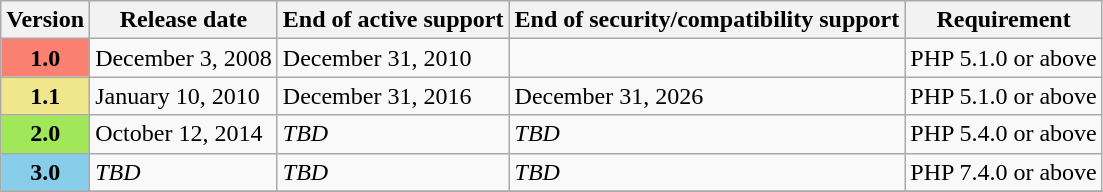<table class="wikitable">
<tr>
<th>Version</th>
<th>Release date</th>
<th>End of active support</th>
<th>End of security/compatibility support</th>
<th>Requirement</th>
</tr>
<tr>
<th style="background:Salmon;">1.0</th>
<td>December 3, 2008</td>
<td>December 31, 2010</td>
<td></td>
<td>PHP 5.1.0 or above</td>
</tr>
<tr>
<th style="background:Khaki;">1.1</th>
<td>January 10, 2010</td>
<td>December 31, 2016</td>
<td>December 31, 2026</td>
<td>PHP 5.1.0 or above</td>
</tr>
<tr>
<th style="background:#a0e75a;">2.0</th>
<td>October 12, 2014</td>
<td style="font-style:italic;">TBD</td>
<td><em>TBD</em></td>
<td>PHP 5.4.0 or above</td>
</tr>
<tr>
<th style="background:SkyBlue;">3.0</th>
<td style="font-style:italic;">TBD</td>
<td style="font-style:italic;">TBD</td>
<td><em>TBD</em></td>
<td>PHP 7.4.0 or above</td>
</tr>
<tr>
</tr>
</table>
